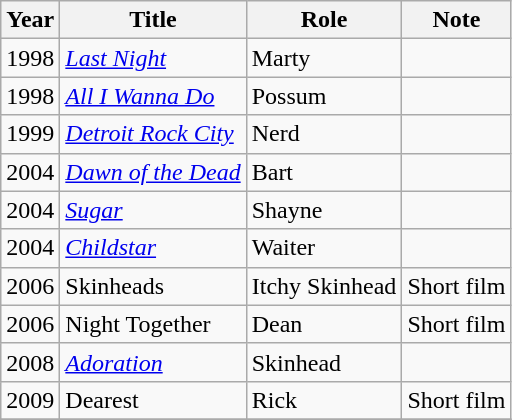<table class="wikitable sortable">
<tr style="vertical-align:bottom;">
<th>Year</th>
<th>Title</th>
<th>Role</th>
<th>Note</th>
</tr>
<tr>
<td>1998</td>
<td><em><a href='#'>Last Night</a></em></td>
<td>Marty</td>
<td></td>
</tr>
<tr>
<td>1998</td>
<td><em><a href='#'>All I Wanna Do</a></em></td>
<td>Possum</td>
<td></td>
</tr>
<tr>
<td>1999</td>
<td><em><a href='#'>Detroit Rock City</a></em></td>
<td>Nerd</td>
<td></td>
</tr>
<tr>
<td>2004</td>
<td><em><a href='#'>Dawn of the Dead</a></em></td>
<td>Bart</td>
<td></td>
</tr>
<tr>
<td>2004</td>
<td><em><a href='#'>Sugar</a></em></td>
<td>Shayne</td>
<td></td>
</tr>
<tr>
<td>2004</td>
<td><em><a href='#'>Childstar</a></em></td>
<td>Waiter</td>
<td></td>
</tr>
<tr>
<td>2006</td>
<td>Skinheads</td>
<td>Itchy Skinhead</td>
<td>Short film</td>
</tr>
<tr>
<td>2006</td>
<td>Night Together</td>
<td>Dean</td>
<td>Short film</td>
</tr>
<tr>
<td>2008</td>
<td><em><a href='#'>Adoration</a></em></td>
<td>Skinhead</td>
<td></td>
</tr>
<tr>
<td>2009</td>
<td>Dearest</td>
<td>Rick</td>
<td>Short film</td>
</tr>
<tr>
</tr>
</table>
